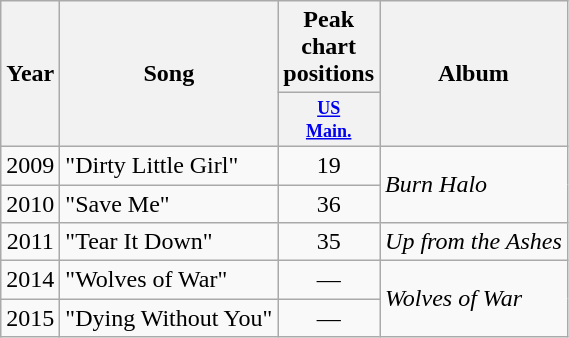<table class="wikitable" style="text-align:center;">
<tr>
<th rowspan="2">Year</th>
<th rowspan="2">Song</th>
<th colspan="1">Peak chart positions</th>
<th rowspan="2">Album</th>
</tr>
<tr>
<th style="width:3em;font-size:75%"><a href='#'>US<br>Main.</a><br></th>
</tr>
<tr>
<td align="center">2009</td>
<td align="left">"Dirty Little Girl"</td>
<td>19</td>
<td rowspan="2" align="left"><em>Burn Halo</em></td>
</tr>
<tr>
<td align="center">2010</td>
<td align="left">"Save Me"</td>
<td>36</td>
</tr>
<tr>
<td align="center">2011</td>
<td align="left">"Tear It Down"</td>
<td>35</td>
<td rowspan="1" align="left"><em>Up from the Ashes</em></td>
</tr>
<tr>
<td align="center">2014</td>
<td align="left">"Wolves of War"</td>
<td>—</td>
<td rowspan="2" align="left"><em>Wolves of War</em></td>
</tr>
<tr>
<td align="center">2015</td>
<td align="left">"Dying Without You"</td>
<td>—</td>
</tr>
</table>
